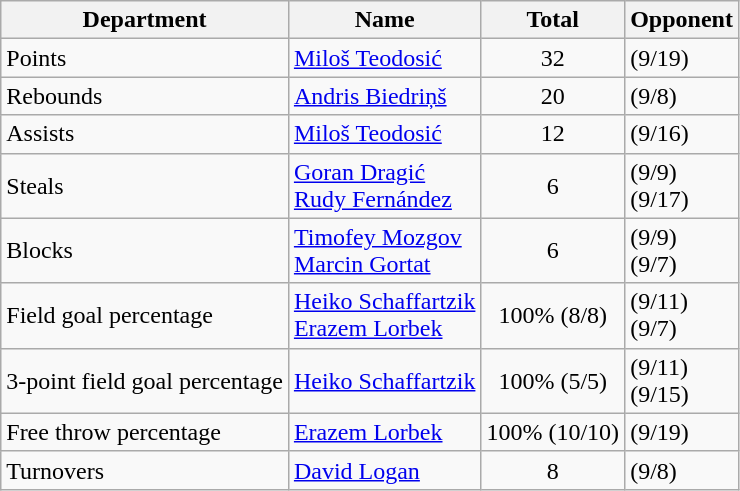<table class=wikitable>
<tr>
<th>Department</th>
<th>Name</th>
<th>Total</th>
<th>Opponent</th>
</tr>
<tr>
<td>Points</td>
<td> <a href='#'>Miloš Teodosić</a></td>
<td align=center>32</td>
<td> (9/19)</td>
</tr>
<tr>
<td>Rebounds</td>
<td> <a href='#'>Andris Biedriņš</a></td>
<td align=center>20</td>
<td> (9/8)</td>
</tr>
<tr>
<td>Assists</td>
<td> <a href='#'>Miloš Teodosić</a></td>
<td align=center>12</td>
<td> (9/16)</td>
</tr>
<tr>
<td>Steals</td>
<td> <a href='#'>Goran Dragić</a><br> <a href='#'>Rudy Fernández</a></td>
<td align=center>6</td>
<td> (9/9)<br> (9/17)</td>
</tr>
<tr>
<td>Blocks</td>
<td> <a href='#'>Timofey Mozgov</a><br> <a href='#'>Marcin Gortat</a></td>
<td align=center>6</td>
<td> (9/9)<br> (9/7)</td>
</tr>
<tr>
<td>Field goal percentage</td>
<td> <a href='#'>Heiko Schaffartzik</a><br> <a href='#'>Erazem Lorbek</a></td>
<td align=center>100% (8/8)</td>
<td> (9/11)<br> (9/7)</td>
</tr>
<tr>
<td>3-point field goal percentage</td>
<td> <a href='#'>Heiko Schaffartzik</a></td>
<td align=center>100% (5/5)</td>
<td> (9/11)<br> (9/15)</td>
</tr>
<tr>
<td>Free throw percentage</td>
<td> <a href='#'>Erazem Lorbek</a></td>
<td align=center>100% (10/10)</td>
<td> (9/19)</td>
</tr>
<tr>
<td>Turnovers</td>
<td> <a href='#'>David Logan</a></td>
<td align=center>8</td>
<td> (9/8)</td>
</tr>
</table>
